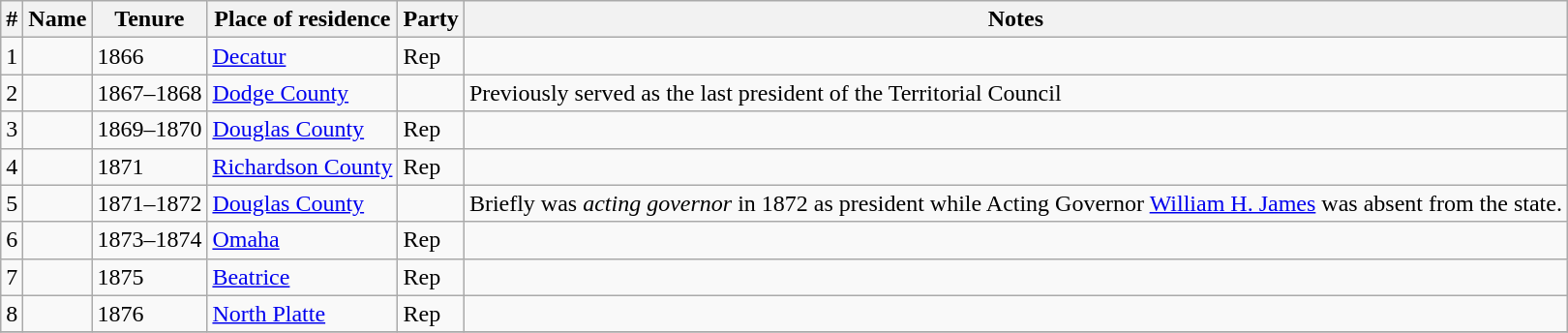<table class="wikitable sortable">
<tr>
<th>#</th>
<th>Name</th>
<th>Tenure</th>
<th>Place of residence</th>
<th>Party</th>
<th>Notes</th>
</tr>
<tr>
<td>1</td>
<td></td>
<td>1866</td>
<td><a href='#'>Decatur</a></td>
<td>Rep</td>
<td></td>
</tr>
<tr>
<td>2</td>
<td></td>
<td>1867–1868</td>
<td><a href='#'>Dodge County</a></td>
<td></td>
<td>Previously served as the last president of the Territorial Council</td>
</tr>
<tr>
<td>3</td>
<td></td>
<td>1869–1870</td>
<td><a href='#'>Douglas County</a></td>
<td>Rep</td>
<td></td>
</tr>
<tr>
<td>4</td>
<td></td>
<td>1871</td>
<td><a href='#'>Richardson County</a></td>
<td>Rep</td>
<td></td>
</tr>
<tr>
<td>5</td>
<td></td>
<td>1871–1872</td>
<td><a href='#'>Douglas County</a></td>
<td></td>
<td>Briefly was <em>acting governor</em> in 1872 as president while Acting Governor <a href='#'>William H. James</a> was absent from the state.</td>
</tr>
<tr>
<td>6</td>
<td></td>
<td>1873–1874</td>
<td><a href='#'>Omaha</a></td>
<td>Rep</td>
<td></td>
</tr>
<tr>
<td>7</td>
<td></td>
<td>1875</td>
<td><a href='#'>Beatrice</a></td>
<td>Rep</td>
<td></td>
</tr>
<tr>
<td>8</td>
<td></td>
<td>1876</td>
<td><a href='#'>North Platte</a></td>
<td>Rep</td>
<td></td>
</tr>
<tr>
</tr>
</table>
